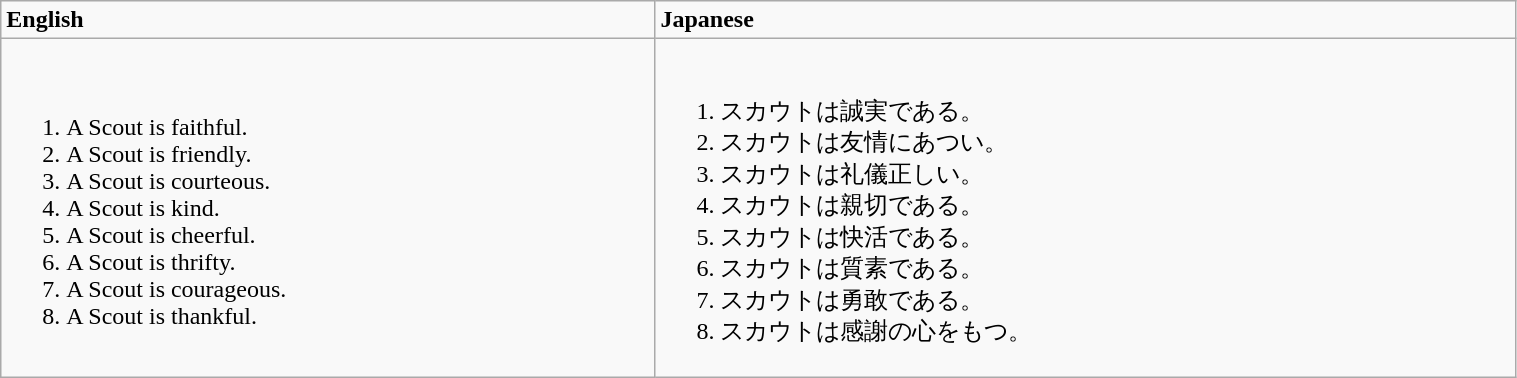<table class="wikitable" width="80%">
<tr>
<td><strong>English</strong></td>
<td><strong>Japanese</strong></td>
</tr>
<tr>
<td><br><ol><li>A Scout is faithful.</li><li>A Scout is friendly.</li><li>A Scout is courteous.</li><li>A Scout is kind.</li><li>A Scout is cheerful.</li><li>A Scout is thrifty.</li><li>A Scout is courageous.</li><li>A Scout is thankful.</li></ol></td>
<td><br><ol><li>スカウトは誠実である。</li><li>スカウトは友情にあつい。</li><li>スカウトは礼儀正しい。</li><li>スカウトは親切である。</li><li>スカウトは快活である。</li><li>スカウトは質素である。</li><li>スカウトは勇敢である。</li><li>スカウトは感謝の心をもつ。</li></ol></td>
</tr>
</table>
